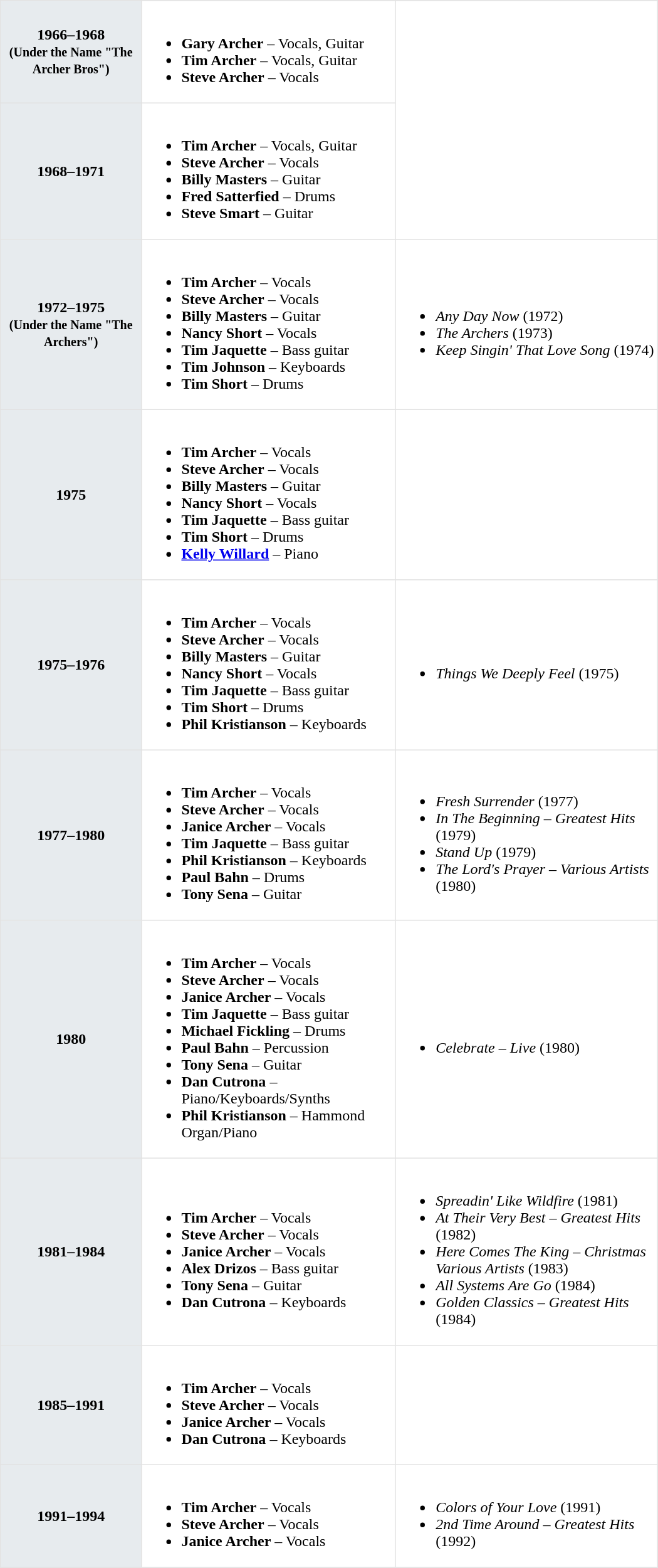<table class="toccolours"  border=1 cellpadding=2 cellspacing=0 style="width: 700px; margin: 0 0 1em 1em; border-collapse: collapse; border: 1px solid #E2E2E2;">
<tr>
<th bgcolor="#E7EBEE">1966–1968<br><small>(Under the Name "The Archer Bros")</small></th>
<td><br><ul><li><strong>Gary Archer</strong> – Vocals, Guitar</li><li><strong>Tim Archer</strong> – Vocals, Guitar</li><li><strong>Steve Archer</strong> – Vocals</li></ul></td>
</tr>
<tr>
<th bgcolor="#E7EBEE">1968–1971</th>
<td><br><ul><li><strong>Tim Archer</strong> – Vocals, Guitar</li><li><strong>Steve Archer</strong> – Vocals</li><li><strong>Billy Masters</strong> – Guitar</li><li><strong>Fred Satterfied</strong> – Drums</li><li><strong>Steve Smart</strong> – Guitar</li></ul></td>
</tr>
<tr>
<th bgcolor="#E7EBEE">1972–1975<br><small>(Under the Name "The Archers")</small></th>
<td><br><ul><li><strong>Tim Archer</strong> – Vocals</li><li><strong>Steve Archer</strong> – Vocals</li><li><strong>Billy Masters</strong> – Guitar</li><li><strong>Nancy Short</strong> – Vocals</li><li><strong>Tim Jaquette</strong> – Bass guitar</li><li><strong>Tim Johnson</strong> – Keyboards</li><li><strong>Tim Short</strong> – Drums</li></ul></td>
<td><br><ul><li><em>Any Day Now</em> (1972)</li><li><em>The Archers</em> (1973)</li><li><em>Keep Singin' That Love Song</em> (1974)</li></ul></td>
</tr>
<tr>
<th bgcolor="#E7EBEE">1975</th>
<td><br><ul><li><strong>Tim Archer</strong> – Vocals</li><li><strong>Steve Archer</strong> – Vocals</li><li><strong>Billy Masters</strong> – Guitar</li><li><strong>Nancy Short</strong> – Vocals</li><li><strong>Tim Jaquette</strong> – Bass guitar</li><li><strong>Tim Short</strong> – Drums</li><li><strong><a href='#'>Kelly Willard</a></strong> – Piano</li></ul></td>
</tr>
<tr>
<th bgcolor="#E7EBEE">1975–1976</th>
<td><br><ul><li><strong>Tim Archer</strong> – Vocals</li><li><strong>Steve Archer</strong> – Vocals</li><li><strong>Billy Masters</strong> – Guitar</li><li><strong>Nancy Short</strong> – Vocals</li><li><strong>Tim Jaquette</strong> – Bass guitar</li><li><strong>Tim Short</strong> – Drums</li><li><strong>Phil Kristianson</strong> – Keyboards</li></ul></td>
<td><br><ul><li><em>Things We Deeply Feel</em> (1975)</li></ul></td>
</tr>
<tr>
<th bgcolor="#E7EBEE">1977–1980</th>
<td><br><ul><li><strong>Tim Archer</strong> – Vocals</li><li><strong>Steve Archer</strong> – Vocals</li><li><strong>Janice Archer</strong> – Vocals</li><li><strong>Tim Jaquette</strong> – Bass guitar</li><li><strong>Phil Kristianson</strong> – Keyboards</li><li><strong>Paul Bahn</strong> – Drums</li><li><strong>Tony Sena</strong> – Guitar</li></ul></td>
<td><br><ul><li><em>Fresh Surrender</em> (1977)</li><li><em>In The Beginning – Greatest Hits</em> (1979)</li><li><em>Stand Up</em> (1979)</li><li><em>The Lord's Prayer – Various Artists</em> (1980)</li></ul></td>
</tr>
<tr>
<th bgcolor="#E7EBEE">1980</th>
<td><br><ul><li><strong>Tim Archer</strong> – Vocals</li><li><strong>Steve Archer</strong> – Vocals</li><li><strong>Janice Archer</strong> – Vocals</li><li><strong>Tim Jaquette</strong> – Bass guitar</li><li><strong>Michael Fickling</strong> – Drums</li><li><strong>Paul Bahn</strong> – Percussion</li><li><strong>Tony Sena</strong> – Guitar</li><li><strong>Dan Cutrona</strong> – Piano/Keyboards/Synths</li><li><strong>Phil Kristianson</strong> – Hammond Organ/Piano</li></ul></td>
<td><br><ul><li><em> Celebrate – Live</em> (1980)</li></ul></td>
</tr>
<tr>
<th bgcolor="#E7EBEE">1981–1984</th>
<td><br><ul><li><strong>Tim Archer</strong> – Vocals</li><li><strong>Steve Archer</strong> – Vocals</li><li><strong>Janice Archer</strong> – Vocals</li><li><strong>Alex Drizos</strong> – Bass guitar</li><li><strong>Tony Sena</strong> – Guitar</li><li><strong>Dan Cutrona</strong> – Keyboards</li></ul></td>
<td><br><ul><li><em>Spreadin' Like Wildfire</em> (1981)</li><li><em>At Their Very Best – Greatest Hits</em> (1982)</li><li><em>Here Comes The King – Christmas Various Artists</em> (1983)</li><li><em>All Systems Are Go</em> (1984)</li><li><em>Golden Classics – Greatest Hits</em> (1984)</li></ul></td>
</tr>
<tr>
<th bgcolor="#E7EBEE">1985–1991</th>
<td><br><ul><li><strong>Tim Archer</strong> – Vocals</li><li><strong>Steve Archer</strong> – Vocals</li><li><strong>Janice Archer</strong> – Vocals</li><li><strong>Dan Cutrona</strong> – Keyboards</li></ul></td>
</tr>
<tr>
<th bgcolor="#E7EBEE">1991–1994</th>
<td><br><ul><li><strong>Tim Archer</strong> – Vocals</li><li><strong>Steve Archer</strong> – Vocals</li><li><strong>Janice Archer</strong> – Vocals</li></ul></td>
<td><br><ul><li><em>Colors of Your Love</em> (1991)</li><li><em>2nd Time Around – Greatest Hits</em> (1992)</li></ul></td>
</tr>
<tr>
</tr>
</table>
